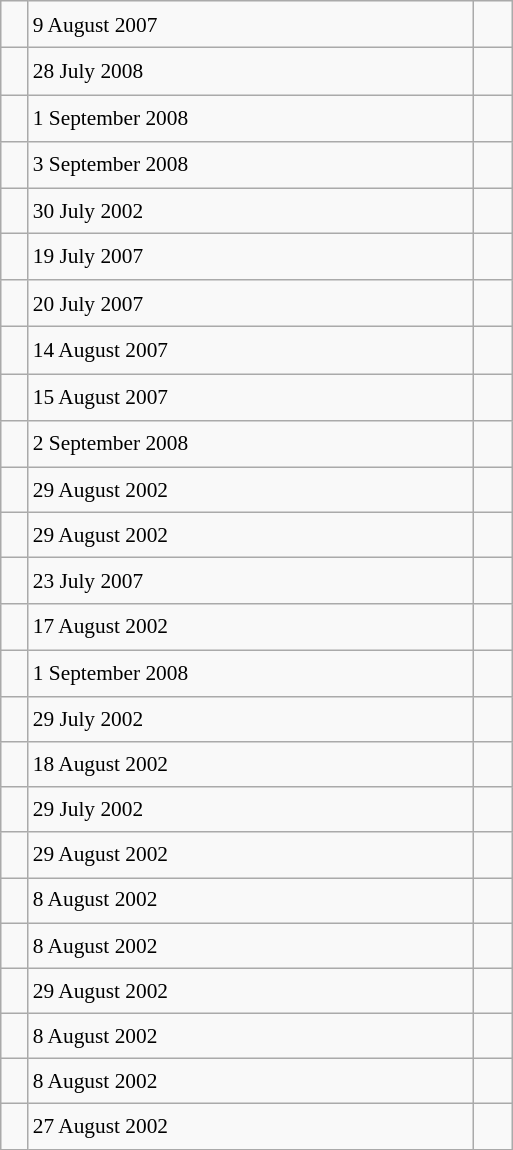<table class="wikitable" style="font-size: 89%; float: left; width: 24em; margin-right: 1em; line-height: 1.65em">
<tr>
<td></td>
<td>9 August 2007</td>
<td><small></small> </td>
</tr>
<tr>
<td></td>
<td>28 July 2008</td>
<td><small></small> </td>
</tr>
<tr>
<td></td>
<td>1 September 2008</td>
<td><small></small> </td>
</tr>
<tr>
<td></td>
<td>3 September 2008</td>
<td><small></small> </td>
</tr>
<tr>
<td></td>
<td>30 July 2002</td>
<td><small></small></td>
</tr>
<tr>
<td></td>
<td>19 July 2007</td>
<td><small></small> </td>
</tr>
<tr>
<td></td>
<td>20 July 2007</td>
<td><small></small> </td>
</tr>
<tr>
<td></td>
<td>14 August 2007</td>
<td><small></small> </td>
</tr>
<tr>
<td></td>
<td>15 August 2007</td>
<td><small></small> </td>
</tr>
<tr>
<td></td>
<td>2 September 2008</td>
<td><small></small> </td>
</tr>
<tr>
<td></td>
<td>29 August 2002</td>
<td><small></small></td>
</tr>
<tr>
<td></td>
<td>29 August 2002</td>
<td><small></small></td>
</tr>
<tr>
<td></td>
<td>23 July 2007</td>
<td><small></small> </td>
</tr>
<tr>
<td></td>
<td>17 August 2002</td>
<td><small></small></td>
</tr>
<tr>
<td></td>
<td>1 September 2008</td>
<td><small></small> </td>
</tr>
<tr>
<td></td>
<td>29 July 2002</td>
<td><small></small></td>
</tr>
<tr>
<td></td>
<td>18 August 2002</td>
<td><small></small></td>
</tr>
<tr>
<td></td>
<td>29 July 2002</td>
<td><small></small></td>
</tr>
<tr>
<td></td>
<td>29 August 2002</td>
<td><small></small></td>
</tr>
<tr>
<td></td>
<td>8 August 2002</td>
<td><small></small></td>
</tr>
<tr>
<td></td>
<td>8 August 2002</td>
<td><small></small></td>
</tr>
<tr>
<td></td>
<td>29 August 2002</td>
<td><small></small></td>
</tr>
<tr>
<td></td>
<td>8 August 2002</td>
<td><small></small></td>
</tr>
<tr>
<td></td>
<td>8 August 2002</td>
<td><small></small></td>
</tr>
<tr>
<td></td>
<td>27 August 2002</td>
<td><small></small></td>
</tr>
</table>
